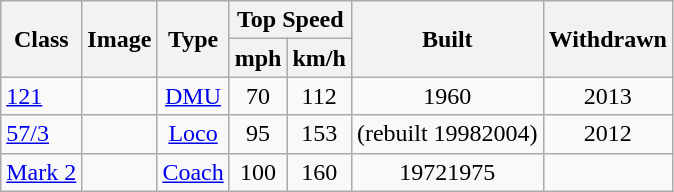<table class="wikitable">
<tr>
<th rowspan="2">Class</th>
<th rowspan="2">Image</th>
<th rowspan="2">Type</th>
<th colspan="2">Top Speed</th>
<th rowspan="2">Built</th>
<th rowspan="2">Withdrawn</th>
</tr>
<tr style="background:#f9f9f9;">
<th>mph</th>
<th>km/h</th>
</tr>
<tr>
<td><a href='#'>121</a></td>
<td align="center"></td>
<td align="center"><a href='#'>DMU</a></td>
<td align=center>70</td>
<td align=center>112</td>
<td align=center>1960</td>
<td align=center>2013</td>
</tr>
<tr>
<td><a href='#'>57/3</a></td>
<td align="center"></td>
<td align="center"><a href='#'>Loco</a></td>
<td align="center">95</td>
<td align="center">153</td>
<td align="center"> (rebuilt 19982004)</td>
<td align="center">2012</td>
</tr>
<tr>
<td><a href='#'>Mark 2</a></td>
<td align="center"></td>
<td align="center"><a href='#'>Coach</a></td>
<td align="center">100</td>
<td align="center">160</td>
<td align=center>19721975</td>
<td align=center></td>
</tr>
</table>
